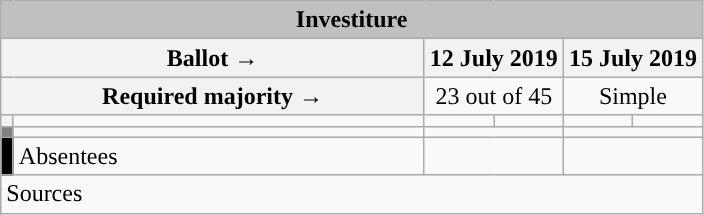<table class="wikitable" style="text-align:center;">
<tr bgcolor="#E9E9E9">
<td colspan="6" align="center" bgcolor="#C0C0C0"><strong>Investiture</strong></td>
</tr>
<tr>
<th colspan="2" width="275px">Ballot →</th>
<th colspan="2">12 July 2019</th>
<th colspan="2">15 July 2019</th>
</tr>
<tr>
<th colspan="2">Required majority →</th>
<td colspan="2">23 out of 45</td>
<td colspan="2">Simple</td>
</tr>
<tr>
<th width="1px" style="background:"></th>
<td align="left"></td>
<td></td>
<td></td>
<td></td>
<td></td>
</tr>
<tr>
<th style="color:inherit;background:gray;"></th>
<td align="left"></td>
<td colspan="2"></td>
<td colspan="2"></td>
</tr>
<tr>
<th style="color:inherit;background:black;"></th>
<td align="left"><span>Absentees</span></td>
<td colspan="2"></td>
<td colspan="2"></td>
</tr>
<tr>
<td align="left" colspan="6">Sources</td>
</tr>
</table>
